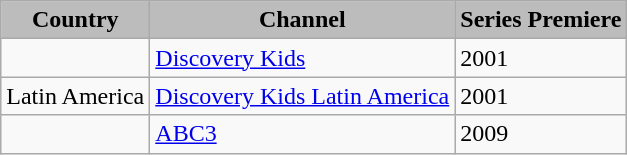<table class="wikitable">
<tr>
<th style="background:#bcbcbc;">Country</th>
<th style="background:#bcbcbc;">Channel</th>
<th style="background:#bcbcbc;">Series Premiere</th>
</tr>
<tr>
<td></td>
<td><a href='#'>Discovery Kids</a></td>
<td>2001</td>
</tr>
<tr>
<td>Latin America</td>
<td><a href='#'>Discovery Kids Latin America</a></td>
<td>2001</td>
</tr>
<tr>
<td></td>
<td><a href='#'>ABC3</a></td>
<td>2009</td>
</tr>
</table>
